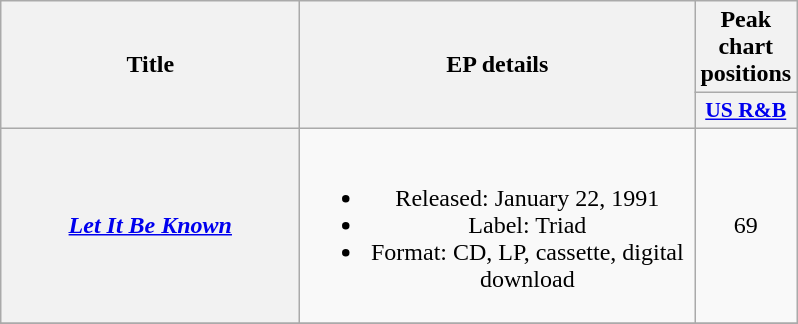<table class="wikitable plainrowheaders" style="text-align:center;">
<tr>
<th scope="col" rowspan="2" style="width:12em;">Title</th>
<th scope="col" rowspan="2" style="width:16em;">EP details</th>
<th scope="col" colspan="1">Peak chart positions</th>
</tr>
<tr>
<th scope="col" style="width:3em;font-size:90%;"><a href='#'>US R&B</a></th>
</tr>
<tr>
<th scope="row"><em><a href='#'>Let It Be Known</a></em></th>
<td><br><ul><li>Released: January 22, 1991</li><li>Label: Triad</li><li>Format: CD, LP, cassette, digital download</li></ul></td>
<td>69</td>
</tr>
<tr>
</tr>
</table>
